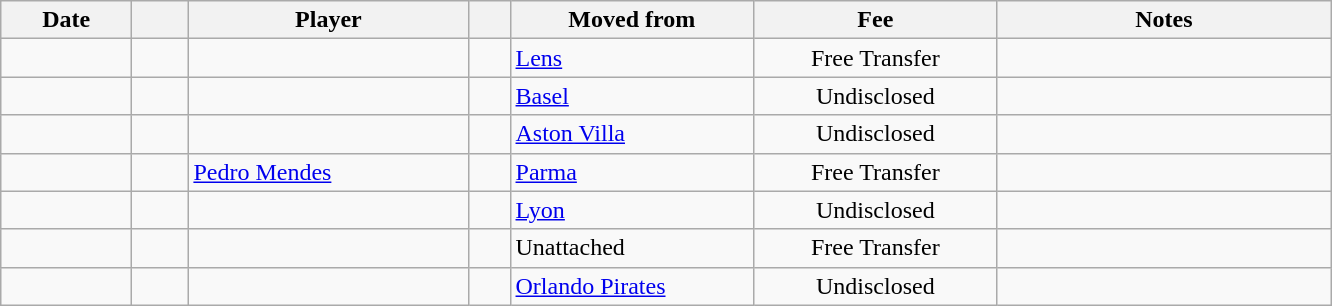<table class="wikitable sortable">
<tr>
<th style="width:80px;">Date</th>
<th style="width:30px;"></th>
<th style="width:180px;">Player</th>
<th style="width:20px;"></th>
<th style="width:155px;">Moved from</th>
<th style="width:155px;" class="unsortable">Fee</th>
<th style="width:215px;" class="unsortable">Notes</th>
</tr>
<tr>
<td></td>
<td align=center></td>
<td> </td>
<td></td>
<td> <a href='#'>Lens</a></td>
<td align=center>Free Transfer</td>
<td align=center></td>
</tr>
<tr>
<td></td>
<td align=center></td>
<td> </td>
<td></td>
<td> <a href='#'>Basel</a></td>
<td align=center>Undisclosed</td>
<td align=center></td>
</tr>
<tr>
<td></td>
<td align=center></td>
<td> </td>
<td></td>
<td> <a href='#'>Aston Villa</a></td>
<td align=center>Undisclosed</td>
<td align=center></td>
</tr>
<tr>
<td></td>
<td align=center></td>
<td> <a href='#'>Pedro Mendes</a></td>
<td></td>
<td> <a href='#'>Parma</a></td>
<td align=center>Free Transfer</td>
<td align=center></td>
</tr>
<tr>
<td></td>
<td align=center></td>
<td> </td>
<td></td>
<td> <a href='#'>Lyon</a></td>
<td align=center>Undisclosed</td>
<td align=center></td>
</tr>
<tr>
<td></td>
<td align=center></td>
<td> </td>
<td></td>
<td>Unattached</td>
<td align=center>Free Transfer</td>
<td align=center></td>
</tr>
<tr>
<td></td>
<td align=center></td>
<td> </td>
<td></td>
<td> <a href='#'>Orlando Pirates</a></td>
<td align=center>Undisclosed</td>
<td align=center></td>
</tr>
</table>
